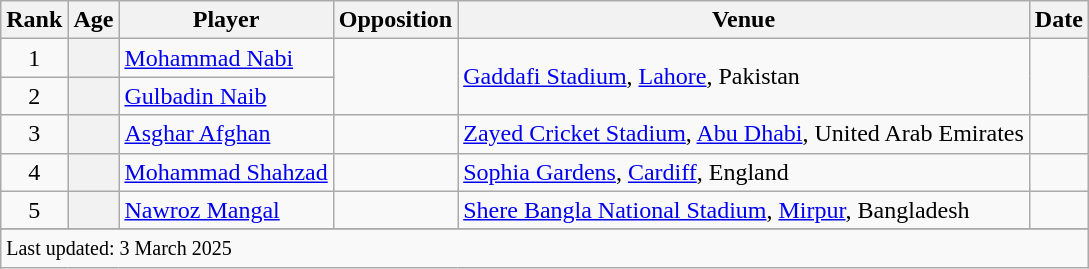<table class="wikitable sortable">
<tr>
<th scope=col>Rank</th>
<th scope=col>Age</th>
<th scope=col>Player</th>
<th scope=col>Opposition</th>
<th scope=col>Venue</th>
<th scope=col>Date</th>
</tr>
<tr>
<td align=center>1</td>
<th scope=row style=text-align:center;></th>
<td><a href='#'>Mohammad Nabi</a></td>
<td rowspan=2></td>
<td rowspan=2><a href='#'>Gaddafi Stadium</a>, <a href='#'>Lahore</a>, Pakistan</td>
<td rowspan=2></td>
</tr>
<tr>
<td align=center>2</td>
<th scope=row style=text-align:center;></th>
<td><a href='#'>Gulbadin Naib</a></td>
</tr>
<tr>
<td align=center>3</td>
<th scope=row style=text-align:center;></th>
<td><a href='#'>Asghar Afghan</a></td>
<td></td>
<td><a href='#'>Zayed Cricket Stadium</a>, <a href='#'>Abu Dhabi</a>, United Arab Emirates</td>
<td></td>
</tr>
<tr>
<td align=center>4</td>
<th scope=row style=text-align:center;></th>
<td><a href='#'>Mohammad Shahzad</a></td>
<td></td>
<td><a href='#'>Sophia Gardens</a>, <a href='#'>Cardiff</a>, England</td>
<td></td>
</tr>
<tr>
<td align=center>5</td>
<th scope=row style=text-align:center;></th>
<td><a href='#'>Nawroz Mangal</a></td>
<td></td>
<td><a href='#'>Shere Bangla National Stadium</a>, <a href='#'>Mirpur</a>, Bangladesh</td>
<td></td>
</tr>
<tr>
</tr>
<tr class=sortbottom>
<td colspan=7><small>Last updated: 3 March 2025</small></td>
</tr>
</table>
